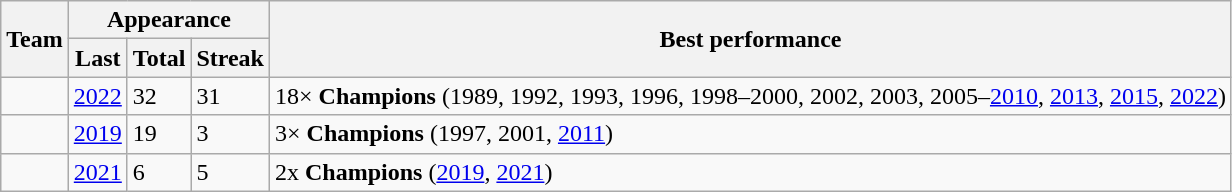<table class="wikitable">
<tr>
<th rowspan=2>Team</th>
<th colspan=3>Appearance</th>
<th rowspan=2>Best performance</th>
</tr>
<tr>
<th>Last</th>
<th>Total</th>
<th>Streak</th>
</tr>
<tr>
<td align=left></td>
<td><a href='#'>2022</a></td>
<td>32</td>
<td>31</td>
<td align=left>18× <strong>Champions</strong> (1989, 1992, 1993, 1996, 1998–2000, 2002, 2003, 2005–<a href='#'>2010</a>, <a href='#'>2013</a>, <a href='#'>2015</a>, <a href='#'>2022</a>)</td>
</tr>
<tr>
<td align="left"></td>
<td><a href='#'>2019</a></td>
<td>19</td>
<td>3</td>
<td align="left">3× <strong>Champions</strong> (1997, 2001, <a href='#'>2011</a>)</td>
</tr>
<tr>
<td align="left"></td>
<td><a href='#'>2021</a></td>
<td>6</td>
<td>5</td>
<td align="left">2x <strong>Champions</strong> (<a href='#'>2019</a>, <a href='#'>2021</a>)</td>
</tr>
</table>
